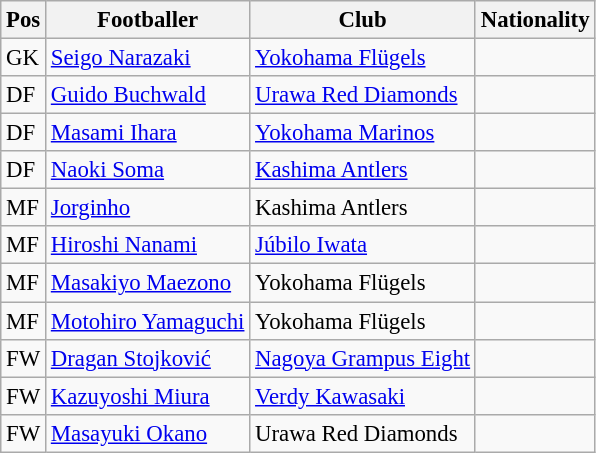<table class="wikitable" style="font-size: 95%;">
<tr>
<th>Pos</th>
<th>Footballer</th>
<th>Club</th>
<th>Nationality</th>
</tr>
<tr>
<td>GK</td>
<td><a href='#'>Seigo Narazaki</a></td>
<td><a href='#'>Yokohama Flügels</a></td>
<td></td>
</tr>
<tr>
<td>DF</td>
<td><a href='#'>Guido Buchwald</a></td>
<td><a href='#'>Urawa Red Diamonds</a></td>
<td></td>
</tr>
<tr>
<td>DF</td>
<td><a href='#'>Masami Ihara</a></td>
<td><a href='#'>Yokohama Marinos</a></td>
<td></td>
</tr>
<tr>
<td>DF</td>
<td><a href='#'>Naoki Soma</a></td>
<td><a href='#'>Kashima Antlers</a></td>
<td></td>
</tr>
<tr>
<td>MF</td>
<td><a href='#'>Jorginho</a></td>
<td>Kashima Antlers</td>
<td></td>
</tr>
<tr>
<td>MF</td>
<td><a href='#'>Hiroshi Nanami</a></td>
<td><a href='#'>Júbilo Iwata</a></td>
<td></td>
</tr>
<tr>
<td>MF</td>
<td><a href='#'>Masakiyo Maezono</a></td>
<td>Yokohama Flügels</td>
<td></td>
</tr>
<tr>
<td>MF</td>
<td><a href='#'>Motohiro Yamaguchi</a></td>
<td>Yokohama Flügels</td>
<td></td>
</tr>
<tr>
<td>FW</td>
<td><a href='#'>Dragan Stojković</a></td>
<td><a href='#'>Nagoya Grampus Eight</a></td>
<td></td>
</tr>
<tr>
<td>FW</td>
<td><a href='#'>Kazuyoshi Miura</a></td>
<td><a href='#'>Verdy Kawasaki</a></td>
<td></td>
</tr>
<tr>
<td>FW</td>
<td><a href='#'>Masayuki Okano</a></td>
<td>Urawa Red Diamonds</td>
<td></td>
</tr>
</table>
